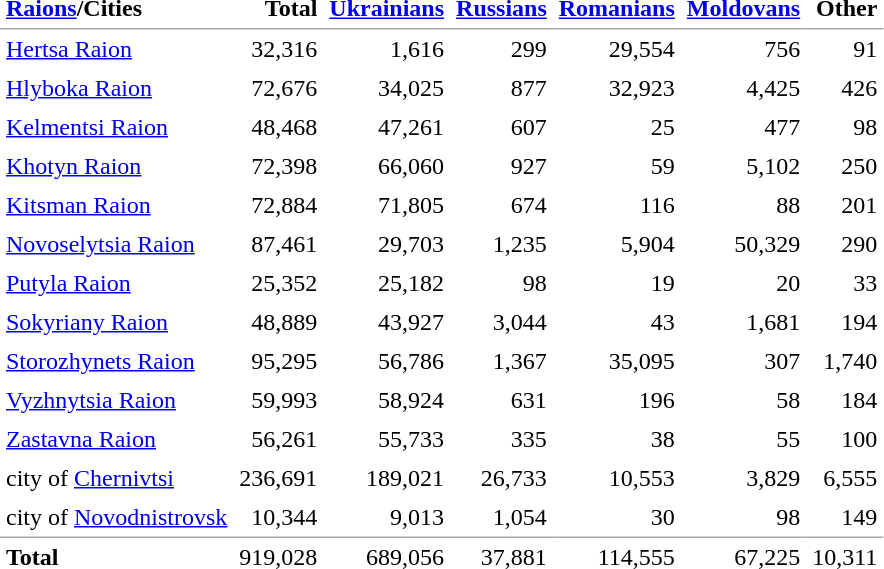<table border=1 cellpadding=4 frame=void rules=none style="border-collapse:collapse; border:0 none transparent; text-align:right;">
<tr style="border-bottom: 1px solid #aaa;">
<th style="text-align:left;"><a href='#'>Raions</a>/Cities</th>
<th>Total</th>
<th><a href='#'>Ukrainians</a></th>
<th><a href='#'>Russians</a></th>
<th><a href='#'>Romanians</a></th>
<th><a href='#'>Moldovans</a></th>
<th>Other</th>
</tr>
<tr>
<th style="text-align:left; font-weight:normal;"><a href='#'>Hertsa Raion</a></th>
<td>32,316</td>
<td>1,616</td>
<td>299</td>
<td>29,554</td>
<td>756</td>
<td>91</td>
</tr>
<tr>
<th style="text-align:left; font-weight:normal;"><a href='#'>Hlyboka Raion</a></th>
<td>72,676</td>
<td>34,025</td>
<td>877</td>
<td>32,923</td>
<td>4,425</td>
<td>426</td>
</tr>
<tr>
<th style="text-align:left; font-weight:normal;"><a href='#'>Kelmentsi Raion</a></th>
<td>48,468</td>
<td>47,261</td>
<td>607</td>
<td>25</td>
<td>477</td>
<td>98</td>
</tr>
<tr>
<th style="text-align:left; font-weight:normal;"><a href='#'>Khotyn Raion</a></th>
<td>72,398</td>
<td>66,060</td>
<td>927</td>
<td>59</td>
<td>5,102</td>
<td>250</td>
</tr>
<tr>
<th style="text-align:left; font-weight:normal;"><a href='#'>Kitsman Raion</a></th>
<td>72,884</td>
<td>71,805</td>
<td>674</td>
<td>116</td>
<td>88</td>
<td>201</td>
</tr>
<tr>
<th style="text-align:left; font-weight:normal;"><a href='#'>Novoselytsia Raion</a></th>
<td>87,461</td>
<td>29,703</td>
<td>1,235</td>
<td>5,904</td>
<td>50,329</td>
<td>290</td>
</tr>
<tr>
<th style="text-align:left; font-weight:normal;"><a href='#'>Putyla Raion</a></th>
<td>25,352</td>
<td>25,182</td>
<td>98</td>
<td>19</td>
<td>20</td>
<td>33</td>
</tr>
<tr>
<th style="text-align:left; font-weight:normal;"><a href='#'>Sokyriany Raion</a></th>
<td>48,889</td>
<td>43,927</td>
<td>3,044</td>
<td>43</td>
<td>1,681</td>
<td>194</td>
</tr>
<tr>
<th style="text-align:left; font-weight:normal;"><a href='#'>Storozhynets Raion</a></th>
<td>95,295</td>
<td>56,786</td>
<td>1,367</td>
<td>35,095</td>
<td>307</td>
<td>1,740</td>
</tr>
<tr>
<th style="text-align:left; font-weight:normal;"><a href='#'>Vyzhnytsia Raion</a></th>
<td>59,993</td>
<td>58,924</td>
<td>631</td>
<td>196</td>
<td>58</td>
<td>184</td>
</tr>
<tr>
<th style="text-align:left; font-weight:normal;"><a href='#'>Zastavna Raion</a></th>
<td>56,261</td>
<td>55,733</td>
<td>335</td>
<td>38</td>
<td>55</td>
<td>100</td>
</tr>
<tr>
<th style="text-align:left; font-weight:normal;">city of <a href='#'>Chernivtsi</a></th>
<td>236,691</td>
<td>189,021</td>
<td>26,733</td>
<td>10,553</td>
<td>3,829</td>
<td>6,555</td>
</tr>
<tr>
<th style="text-align:left; font-weight:normal;">city of <a href='#'>Novodnistrovsk</a></th>
<td>10,344</td>
<td>9,013</td>
<td>1,054</td>
<td>30</td>
<td>98</td>
<td>149</td>
</tr>
<tr style="border-top:1px solid #aaa;">
<th style="text-align:left;">Total</th>
<td>919,028</td>
<td>689,056</td>
<td>37,881</td>
<td>114,555</td>
<td>67,225</td>
<td>10,311</td>
</tr>
</table>
